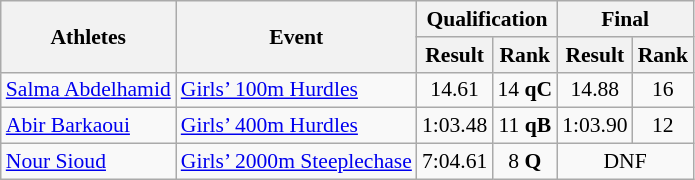<table class="wikitable" border="1" style="font-size:90%">
<tr>
<th rowspan=2>Athletes</th>
<th rowspan=2>Event</th>
<th colspan=2>Qualification</th>
<th colspan=2>Final</th>
</tr>
<tr>
<th>Result</th>
<th>Rank</th>
<th>Result</th>
<th>Rank</th>
</tr>
<tr>
<td><a href='#'>Salma Abdelhamid</a></td>
<td><a href='#'>Girls’ 100m Hurdles</a></td>
<td align=center>14.61</td>
<td align=center>14 <strong>qC</strong></td>
<td align=center>14.88</td>
<td align=center>16</td>
</tr>
<tr>
<td><a href='#'>Abir Barkaoui</a></td>
<td><a href='#'>Girls’ 400m Hurdles</a></td>
<td align=center>1:03.48</td>
<td align=center>11 <strong>qB</strong></td>
<td align=center>1:03.90</td>
<td align=center>12</td>
</tr>
<tr>
<td><a href='#'>Nour Sioud</a></td>
<td><a href='#'>Girls’ 2000m Steeplechase</a></td>
<td align=center>7:04.61</td>
<td align=center>8 <strong>Q</strong></td>
<td align=center colspan=2>DNF</td>
</tr>
</table>
